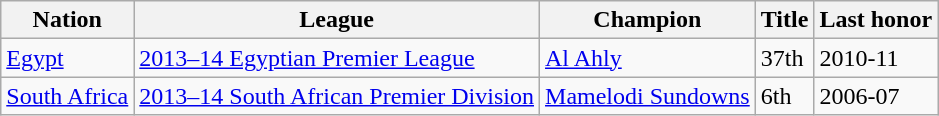<table class="wikitable sortable">
<tr>
<th>Nation</th>
<th>League</th>
<th>Champion</th>
<th data-sort-type="number">Title</th>
<th>Last honor</th>
</tr>
<tr>
<td> <a href='#'>Egypt</a></td>
<td><a href='#'>2013–14 Egyptian Premier League</a></td>
<td><a href='#'>Al Ahly</a></td>
<td>37th</td>
<td>2010-11</td>
</tr>
<tr>
<td> <a href='#'>South Africa</a></td>
<td><a href='#'>2013–14 South African Premier Division</a></td>
<td><a href='#'>Mamelodi Sundowns</a></td>
<td>6th</td>
<td>2006-07</td>
</tr>
</table>
